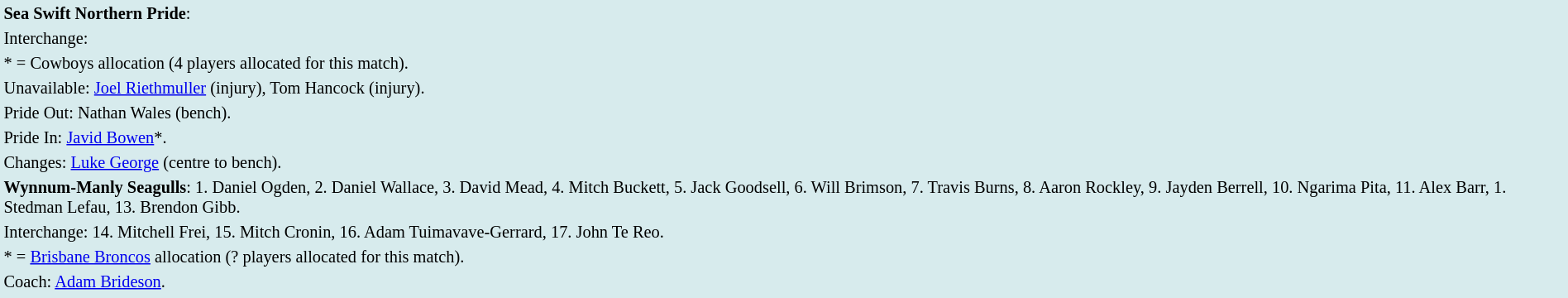<table style="background:#d7ebed; font-size:85%; width:100%;">
<tr>
<td><strong>Sea Swift Northern Pride</strong>:             </td>
</tr>
<tr>
<td>Interchange:    </td>
</tr>
<tr>
<td>* = Cowboys allocation (4 players allocated for this match).</td>
</tr>
<tr>
<td>Unavailable: <a href='#'>Joel Riethmuller</a> (injury), Tom Hancock (injury).</td>
</tr>
<tr>
<td>Pride Out: Nathan Wales (bench).</td>
</tr>
<tr>
<td>Pride In: <a href='#'>Javid Bowen</a>*.</td>
</tr>
<tr>
<td>Changes: <a href='#'>Luke George</a> (centre to bench).</td>
</tr>
<tr>
<td><strong>Wynnum-Manly Seagulls</strong>: 1. Daniel Ogden, 2. Daniel Wallace, 3. David Mead, 4. Mitch Buckett, 5. Jack Goodsell, 6. Will Brimson, 7. Travis Burns, 8. Aaron Rockley, 9. Jayden Berrell, 10. Ngarima Pita, 11. Alex Barr, 1. Stedman Lefau, 13. Brendon Gibb.</td>
</tr>
<tr>
<td>Interchange: 14. Mitchell Frei, 15. Mitch Cronin, 16. Adam Tuimavave-Gerrard, 17. John Te Reo.</td>
</tr>
<tr>
<td>* = <a href='#'>Brisbane Broncos</a> allocation (? players allocated for this match).</td>
</tr>
<tr>
<td>Coach: <a href='#'>Adam Brideson</a>.</td>
</tr>
<tr>
</tr>
</table>
